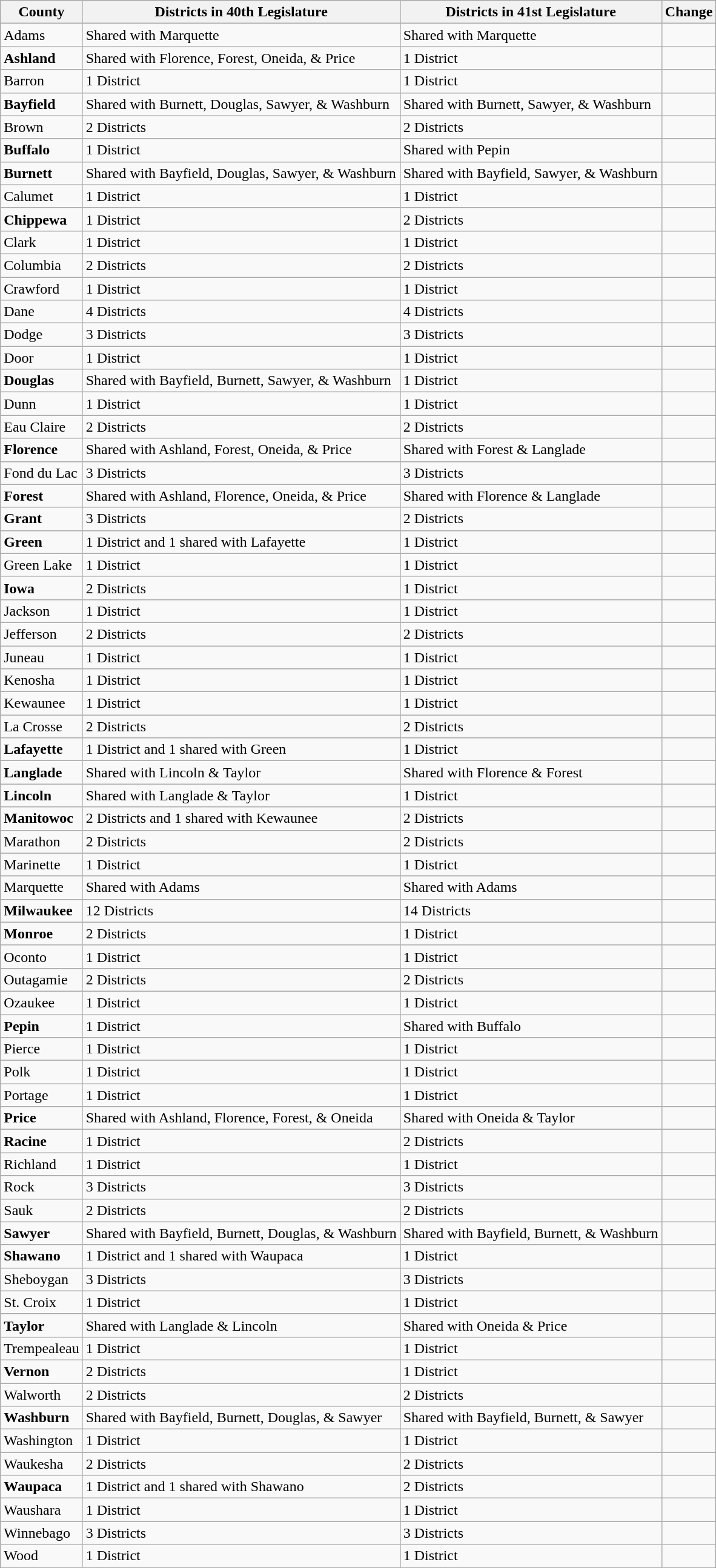<table class="wikitable sortable">
<tr>
<th>County</th>
<th>Districts in 40th Legislature</th>
<th>Districts in 41st Legislature</th>
<th>Change</th>
</tr>
<tr>
<td>Adams</td>
<td>Shared with Marquette</td>
<td>Shared with Marquette</td>
<td align="center" data-sort-value=0></td>
</tr>
<tr>
<td><strong>Ashland</strong></td>
<td>Shared with Florence, Forest, Oneida, & Price</td>
<td>1 District</td>
<td align="center" data-sort-value=0.5></td>
</tr>
<tr>
<td>Barron</td>
<td>1 District</td>
<td>1 District</td>
<td align="center" data-sort-value=0></td>
</tr>
<tr>
<td><strong>Bayfield</strong></td>
<td>Shared with Burnett, Douglas, Sawyer, & Washburn</td>
<td>Shared with Burnett, Sawyer, & Washburn</td>
<td align="center" data-sort-value=0></td>
</tr>
<tr>
<td>Brown</td>
<td>2 Districts</td>
<td>2 Districts</td>
<td align="center" data-sort-value=0></td>
</tr>
<tr>
<td><strong>Buffalo</strong></td>
<td>1 District</td>
<td>Shared with Pepin</td>
<td align="center" data-sort-value=-0.5></td>
</tr>
<tr>
<td><strong>Burnett</strong></td>
<td>Shared with Bayfield, Douglas, Sawyer, & Washburn</td>
<td>Shared with Bayfield, Sawyer, & Washburn</td>
<td align="center" data-sort-value=0></td>
</tr>
<tr>
<td>Calumet</td>
<td>1 District</td>
<td>1 District</td>
<td align="center" data-sort-value=0></td>
</tr>
<tr>
<td><strong>Chippewa</strong></td>
<td>1 District</td>
<td>2 Districts</td>
<td align="center" data-sort-value=1></td>
</tr>
<tr>
<td>Clark</td>
<td>1 District</td>
<td>1 District</td>
<td align="center" data-sort-value=0></td>
</tr>
<tr>
<td>Columbia</td>
<td>2 Districts</td>
<td>2 Districts</td>
<td align="center" data-sort-value=0></td>
</tr>
<tr>
<td>Crawford</td>
<td>1 District</td>
<td>1 District</td>
<td align="center" data-sort-value=0></td>
</tr>
<tr>
<td>Dane</td>
<td>4 Districts</td>
<td>4 Districts</td>
<td align="center" data-sort-value=0></td>
</tr>
<tr>
<td>Dodge</td>
<td>3 Districts</td>
<td>3 Districts</td>
<td align="center" data-sort-value=0></td>
</tr>
<tr>
<td>Door</td>
<td>1 District</td>
<td>1 District</td>
<td align="center" data-sort-value=0></td>
</tr>
<tr>
<td><strong>Douglas</strong></td>
<td>Shared with Bayfield, Burnett, Sawyer, & Washburn</td>
<td>1 District</td>
<td align="center" data-sort-value=0.5></td>
</tr>
<tr>
<td>Dunn</td>
<td>1 District</td>
<td>1 District</td>
<td align="center" data-sort-value=0></td>
</tr>
<tr>
<td>Eau Claire</td>
<td>2 Districts</td>
<td>2 Districts</td>
<td align="center" data-sort-value=0></td>
</tr>
<tr>
<td><strong>Florence</strong></td>
<td>Shared with Ashland, Forest, Oneida, & Price</td>
<td>Shared with Forest & Langlade</td>
<td align="center" data-sort-value=0></td>
</tr>
<tr>
<td>Fond du Lac</td>
<td>3 Districts</td>
<td>3 Districts</td>
<td align="center" data-sort-value=0></td>
</tr>
<tr>
<td><strong>Forest</strong></td>
<td>Shared with Ashland, Florence, Oneida, & Price</td>
<td>Shared with Florence & Langlade</td>
<td align="center" data-sort-value=0></td>
</tr>
<tr>
<td><strong>Grant</strong></td>
<td>3 Districts</td>
<td>2 Districts</td>
<td align="center" data-sort-value=-1></td>
</tr>
<tr>
<td><strong>Green</strong></td>
<td>1 District and 1 shared with Lafayette</td>
<td>1 District</td>
<td align="center" data-sort-value=-0.5></td>
</tr>
<tr>
<td>Green Lake</td>
<td>1 District</td>
<td>1 District</td>
<td align="center" data-sort-value=0></td>
</tr>
<tr>
<td><strong>Iowa</strong></td>
<td>2 Districts</td>
<td>1 District</td>
<td align="center" data-sort-value=-1></td>
</tr>
<tr>
<td>Jackson</td>
<td>1 District</td>
<td>1 District</td>
<td align="center" data-sort-value=0></td>
</tr>
<tr>
<td>Jefferson</td>
<td>2 Districts</td>
<td>2 Districts</td>
<td align="center" data-sort-value=0></td>
</tr>
<tr>
<td>Juneau</td>
<td>1 District</td>
<td>1 District</td>
<td align="center" data-sort-value=0></td>
</tr>
<tr>
<td>Kenosha</td>
<td>1 District</td>
<td>1 District</td>
<td align="center" data-sort-value=0></td>
</tr>
<tr>
<td>Kewaunee</td>
<td>1 District</td>
<td>1 District</td>
<td align="center" data-sort-value=0></td>
</tr>
<tr>
<td>La Crosse</td>
<td>2 Districts</td>
<td>2 Districts</td>
<td align="center" data-sort-value=0></td>
</tr>
<tr>
<td><strong>Lafayette</strong></td>
<td>1 District and 1 shared with Green</td>
<td>1 District</td>
<td align="center" data-sort-value=-0.5></td>
</tr>
<tr>
<td><strong>Langlade</strong></td>
<td>Shared with Lincoln & Taylor</td>
<td>Shared with Florence & Forest</td>
<td align="center" data-sort-value=0></td>
</tr>
<tr>
<td><strong>Lincoln</strong></td>
<td>Shared with Langlade & Taylor</td>
<td>1 District</td>
<td align="center" data-sort-value=0.5></td>
</tr>
<tr>
<td><strong>Manitowoc</strong></td>
<td>2 Districts and 1 shared with Kewaunee</td>
<td>2 Districts</td>
<td align="center" data-sort-value=-0.5></td>
</tr>
<tr>
<td>Marathon</td>
<td>2 Districts</td>
<td>2 Districts</td>
<td align="center" data-sort-value=0></td>
</tr>
<tr>
<td>Marinette</td>
<td>1 District</td>
<td>1 District</td>
<td align="center" data-sort-value=0></td>
</tr>
<tr>
<td>Marquette</td>
<td>Shared with Adams</td>
<td>Shared with Adams</td>
<td align="center" data-sort-value=0></td>
</tr>
<tr>
<td><strong>Milwaukee</strong></td>
<td>12 Districts</td>
<td>14 Districts</td>
<td align="center" data-sort-value=2></td>
</tr>
<tr>
<td><strong>Monroe</strong></td>
<td>2 Districts</td>
<td>1 District</td>
<td align="center" data-sort-value=-1></td>
</tr>
<tr>
<td>Oconto</td>
<td>1 District</td>
<td>1 District</td>
<td align="center" data-sort-value=0></td>
</tr>
<tr>
<td>Outagamie</td>
<td>2 Districts</td>
<td>2 Districts</td>
<td align="center" data-sort-value=0></td>
</tr>
<tr>
<td>Ozaukee</td>
<td>1 District</td>
<td>1 District</td>
<td align="center" data-sort-value=0></td>
</tr>
<tr>
<td><strong>Pepin</strong></td>
<td>1 District</td>
<td>Shared with Buffalo</td>
<td align="center" data-sort-value=-0.5></td>
</tr>
<tr>
<td>Pierce</td>
<td>1 District</td>
<td>1 District</td>
<td align="center" data-sort-value=0></td>
</tr>
<tr>
<td>Polk</td>
<td>1 District</td>
<td>1 District</td>
<td align="center" data-sort-value=0></td>
</tr>
<tr>
<td>Portage</td>
<td>1 District</td>
<td>1 District</td>
<td align="center" data-sort-value=0></td>
</tr>
<tr>
<td><strong>Price</strong></td>
<td>Shared with Ashland, Florence, Forest, & Oneida</td>
<td>Shared with Oneida & Taylor</td>
<td align="center" data-sort-value=0></td>
</tr>
<tr>
<td><strong>Racine</strong></td>
<td>1 District</td>
<td>2 Districts</td>
<td align="center" data-sort-value=1></td>
</tr>
<tr>
<td>Richland</td>
<td>1 District</td>
<td>1 District</td>
<td align="center" data-sort-value=0></td>
</tr>
<tr>
<td>Rock</td>
<td>3 Districts</td>
<td>3 Districts</td>
<td align="center" data-sort-value=0></td>
</tr>
<tr>
<td>Sauk</td>
<td>2 Districts</td>
<td>2 Districts</td>
<td align="center" data-sort-value=0></td>
</tr>
<tr>
<td><strong>Sawyer</strong></td>
<td>Shared with Bayfield, Burnett, Douglas, & Washburn</td>
<td>Shared with Bayfield, Burnett, & Washburn</td>
<td align="center" data-sort-value=0></td>
</tr>
<tr>
<td><strong>Shawano</strong></td>
<td>1 District and 1 shared with Waupaca</td>
<td>1 District</td>
<td align="center" data-sort-value=-0.5></td>
</tr>
<tr>
<td>Sheboygan</td>
<td>3 Districts</td>
<td>3 Districts</td>
<td align="center" data-sort-value=0></td>
</tr>
<tr>
<td>St. Croix</td>
<td>1 District</td>
<td>1 District</td>
<td align="center" data-sort-value=0></td>
</tr>
<tr>
<td><strong>Taylor</strong></td>
<td>Shared with Langlade & Lincoln</td>
<td>Shared with Oneida & Price</td>
<td align="center" data-sort-value=0></td>
</tr>
<tr>
<td>Trempealeau</td>
<td>1 District</td>
<td>1 District</td>
<td align="center" data-sort-value=0></td>
</tr>
<tr>
<td><strong>Vernon</strong></td>
<td>2 Districts</td>
<td>1 District</td>
<td align="center" data-sort-value=-1></td>
</tr>
<tr>
<td>Walworth</td>
<td>2 Districts</td>
<td>2 Districts</td>
<td align="center" data-sort-value=0></td>
</tr>
<tr>
<td><strong>Washburn</strong></td>
<td>Shared with Bayfield, Burnett, Douglas, & Sawyer</td>
<td>Shared with Bayfield, Burnett, & Sawyer</td>
<td align="center" data-sort-value=0></td>
</tr>
<tr>
<td>Washington</td>
<td>1 District</td>
<td>1 District</td>
<td align="center" data-sort-value=0></td>
</tr>
<tr>
<td>Waukesha</td>
<td>2 Districts</td>
<td>2 Districts</td>
<td align="center" data-sort-value=0></td>
</tr>
<tr>
<td><strong>Waupaca</strong></td>
<td>1 District and 1 shared with Shawano</td>
<td>2 Districts</td>
<td align="center" data-sort-value=0.5></td>
</tr>
<tr>
<td>Waushara</td>
<td>1 District</td>
<td>1 District</td>
<td align="center" data-sort-value=0></td>
</tr>
<tr>
<td>Winnebago</td>
<td>3 Districts</td>
<td>3 Districts</td>
<td align="center" data-sort-value=0></td>
</tr>
<tr>
<td>Wood</td>
<td>1 District</td>
<td>1 District</td>
<td align="center" data-sort-value=0></td>
</tr>
</table>
